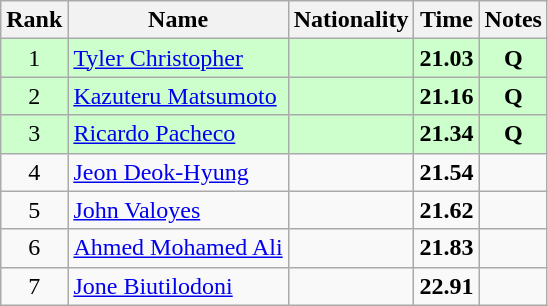<table class="wikitable sortable" style="text-align:center">
<tr>
<th>Rank</th>
<th>Name</th>
<th>Nationality</th>
<th>Time</th>
<th>Notes</th>
</tr>
<tr bgcolor=ccffcc>
<td>1</td>
<td align=left><a href='#'>Tyler Christopher</a></td>
<td align=left></td>
<td><strong>21.03</strong></td>
<td><strong>Q</strong></td>
</tr>
<tr bgcolor=ccffcc>
<td>2</td>
<td align=left><a href='#'>Kazuteru Matsumoto</a></td>
<td align=left></td>
<td><strong>21.16</strong></td>
<td><strong>Q</strong></td>
</tr>
<tr bgcolor=ccffcc>
<td>3</td>
<td align=left><a href='#'>Ricardo Pacheco</a></td>
<td align=left></td>
<td><strong>21.34</strong></td>
<td><strong>Q</strong></td>
</tr>
<tr>
<td>4</td>
<td align=left><a href='#'>Jeon Deok-Hyung</a></td>
<td align=left></td>
<td><strong>21.54</strong></td>
<td></td>
</tr>
<tr>
<td>5</td>
<td align=left><a href='#'>John Valoyes</a></td>
<td align=left></td>
<td><strong>21.62</strong></td>
<td></td>
</tr>
<tr>
<td>6</td>
<td align=left><a href='#'>Ahmed Mohamed Ali</a></td>
<td align=left></td>
<td><strong>21.83</strong></td>
<td></td>
</tr>
<tr>
<td>7</td>
<td align=left><a href='#'>Jone Biutilodoni</a></td>
<td align=left></td>
<td><strong>22.91</strong></td>
<td></td>
</tr>
</table>
